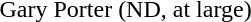<table width="20%">
<tr>
<td width="20%">Gary Porter (ND, at large)</td>
</tr>
</table>
